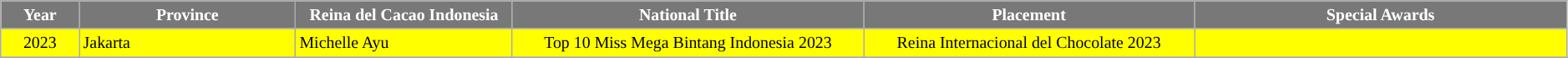<table class="wikitable sortable" style="font-size: 83%; text-align:center">
<tr>
<th width="60" style="background-color:#787878;color:#FFFFFF;">Year</th>
<th width="180" style="background-color:#787878;color:#FFFFFF;">Province</th>
<th width="180" style="background-color:#787878;color:#FFFFFF;">Reina del Cacao Indonesia</th>
<th width="300" style="background-color:#787878;color:#FFFFFF;">National Title</th>
<th width="280" style="background-color:#787878;color:#FFFFFF;">Placement</th>
<th width="320" style="background-color:#787878;color:#FFFFFF;">Special Awards</th>
</tr>
<tr style="background:#FFFF00">
<td>2023</td>
<td align="left">Jakarta</td>
<td align="left">Michelle Ayu</td>
<td>Top 10 Miss Mega Bintang Indonesia 2023</td>
<td>Reina Internacional del Chocolate 2023</td>
<td></td>
</tr>
<tr>
</tr>
</table>
